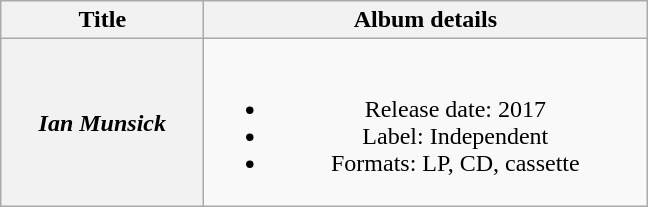<table class="wikitable plainrowheaders" style="text-align:center;">
<tr>
<th rowspan="1" style="width:8em;">Title</th>
<th rowspan="1" style="width:18em;">Album details</th>
</tr>
<tr>
<th scope="row"><em>Ian Munsick</em></th>
<td><br><ul><li>Release date: 2017</li><li>Label: Independent</li><li>Formats: LP, CD, cassette</li></ul></td>
</tr>
</table>
